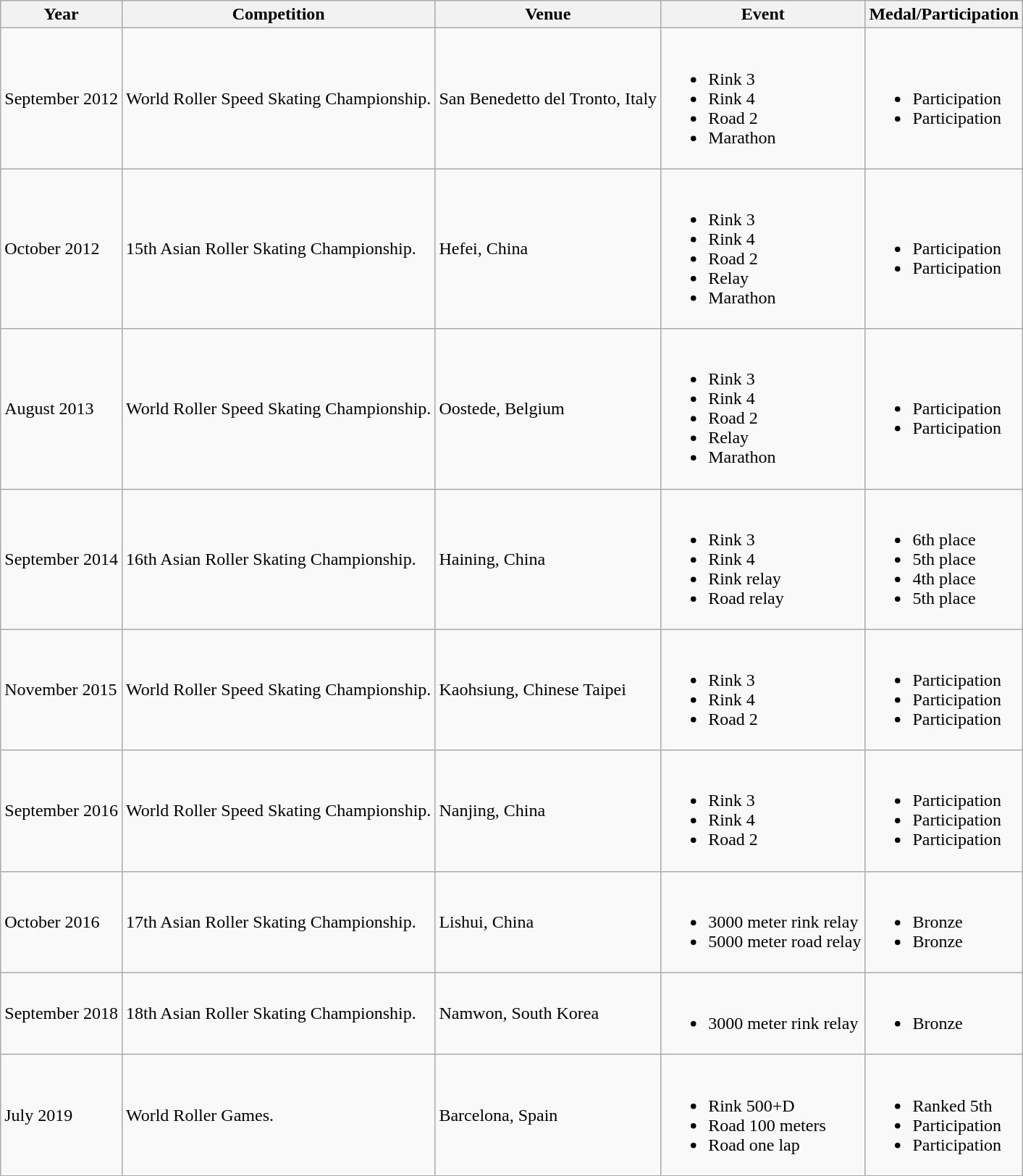<table class="wikitable">
<tr>
<th>Year</th>
<th>Competition</th>
<th>Venue</th>
<th>Event</th>
<th>Medal/Participation</th>
</tr>
<tr>
<td>September 2012</td>
<td>World Roller Speed Skating Championship.</td>
<td>San Benedetto del Tronto, Italy</td>
<td><br><ul><li>Rink 3</li><li>Rink 4</li><li>Road 2</li><li>Marathon</li></ul></td>
<td><br><ul><li>Participation</li><li>Participation</li></ul></td>
</tr>
<tr>
<td>October 2012</td>
<td>15th Asian Roller Skating Championship.</td>
<td>Hefei, China</td>
<td><br><ul><li>Rink 3</li><li>Rink 4</li><li>Road 2</li><li>Relay</li><li>Marathon</li></ul></td>
<td><br><ul><li>Participation</li><li>Participation</li></ul></td>
</tr>
<tr>
<td>August 2013</td>
<td>World Roller Speed Skating Championship.</td>
<td>Oostede, Belgium</td>
<td><br><ul><li>Rink 3</li><li>Rink 4</li><li>Road 2</li><li>Relay</li><li>Marathon</li></ul></td>
<td><br><ul><li>Participation</li><li>Participation</li></ul></td>
</tr>
<tr>
<td>September 2014</td>
<td>16th Asian Roller Skating Championship.</td>
<td>Haining, China</td>
<td><br><ul><li>Rink 3</li><li>Rink 4</li><li>Rink relay</li><li>Road relay</li></ul></td>
<td><br><ul><li>6th place</li><li>5th place</li><li>4th place</li><li>5th place</li></ul></td>
</tr>
<tr>
<td>November 2015</td>
<td>World Roller Speed Skating Championship.</td>
<td>Kaohsiung, Chinese Taipei</td>
<td><br><ul><li>Rink 3</li><li>Rink 4</li><li>Road 2</li></ul></td>
<td><br><ul><li>Participation</li><li>Participation</li><li>Participation</li></ul></td>
</tr>
<tr>
<td>September 2016</td>
<td>World Roller Speed Skating Championship.</td>
<td>Nanjing, China</td>
<td><br><ul><li>Rink 3</li><li>Rink 4</li><li>Road 2</li></ul></td>
<td><br><ul><li>Participation</li><li>Participation</li><li>Participation</li></ul></td>
</tr>
<tr>
<td>October 2016</td>
<td>17th Asian Roller Skating Championship.</td>
<td>Lishui, China</td>
<td><br><ul><li>3000 meter rink relay</li><li>5000 meter road relay</li></ul></td>
<td><br><ul><li>Bronze</li><li>Bronze</li></ul></td>
</tr>
<tr>
<td>September 2018</td>
<td>18th Asian Roller Skating Championship.</td>
<td>Namwon, South Korea</td>
<td><br><ul><li>3000 meter rink relay</li></ul></td>
<td><br><ul><li>Bronze</li></ul></td>
</tr>
<tr>
<td>July 2019</td>
<td>World Roller Games.</td>
<td>Barcelona, Spain</td>
<td><br><ul><li>Rink 500+D</li><li>Road 100 meters</li><li>Road one lap</li></ul></td>
<td><br><ul><li>Ranked 5th</li><li>Participation</li><li>Participation</li></ul></td>
</tr>
</table>
